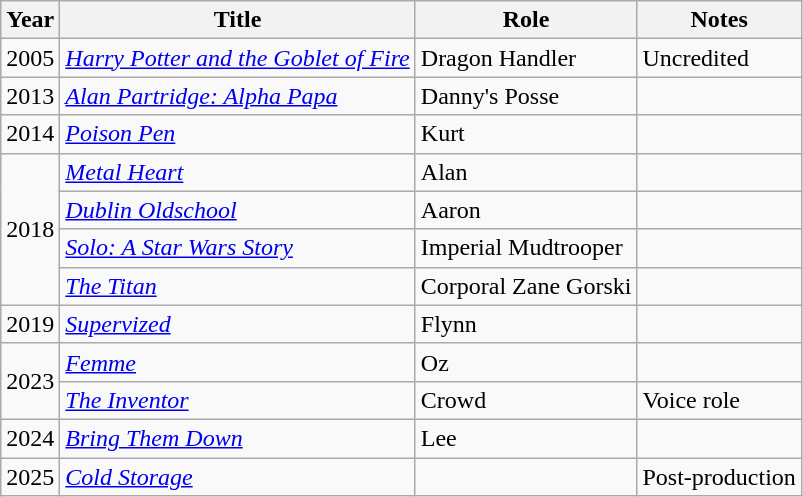<table class="wikitable sortable">
<tr>
<th>Year</th>
<th>Title</th>
<th>Role</th>
<th class="unsortable">Notes</th>
</tr>
<tr>
<td>2005</td>
<td><em><a href='#'>Harry Potter and the Goblet of Fire</a></em></td>
<td>Dragon Handler</td>
<td>Uncredited</td>
</tr>
<tr>
<td>2013</td>
<td><em><a href='#'>Alan Partridge: Alpha Papa</a></em></td>
<td>Danny's Posse</td>
<td></td>
</tr>
<tr>
<td>2014</td>
<td><em><a href='#'>Poison Pen</a></em></td>
<td>Kurt</td>
<td></td>
</tr>
<tr>
<td rowspan="4">2018</td>
<td><em><a href='#'>Metal Heart</a></em></td>
<td>Alan</td>
<td></td>
</tr>
<tr>
<td><em><a href='#'>Dublin Oldschool</a></em></td>
<td>Aaron</td>
<td></td>
</tr>
<tr>
<td><em><a href='#'>Solo: A Star Wars Story</a></em></td>
<td>Imperial Mudtrooper</td>
<td></td>
</tr>
<tr>
<td><em><a href='#'>The Titan</a></em></td>
<td>Corporal Zane Gorski</td>
<td></td>
</tr>
<tr>
<td>2019</td>
<td><em><a href='#'>Supervized</a></em></td>
<td>Flynn</td>
<td></td>
</tr>
<tr>
<td rowspan="2">2023</td>
<td><em><a href='#'>Femme</a></em></td>
<td>Oz</td>
<td></td>
</tr>
<tr>
<td><em><a href='#'>The Inventor</a></em></td>
<td>Crowd</td>
<td>Voice role</td>
</tr>
<tr>
<td>2024</td>
<td><em><a href='#'>Bring Them Down</a></em></td>
<td>Lee</td>
<td></td>
</tr>
<tr>
<td>2025</td>
<td><em><a href='#'>Cold Storage</a></em></td>
<td></td>
<td>Post-production</td>
</tr>
</table>
